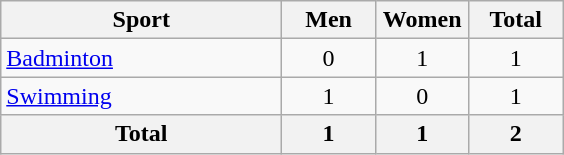<table class="wikitable sortable" style="text-align:center;">
<tr>
<th width=180>Sport</th>
<th width=55>Men</th>
<th width=55>Women</th>
<th width=55>Total</th>
</tr>
<tr>
<td align=left><a href='#'>Badminton</a></td>
<td>0</td>
<td>1</td>
<td>1</td>
</tr>
<tr>
<td align=left><a href='#'>Swimming</a></td>
<td>1</td>
<td>0</td>
<td>1</td>
</tr>
<tr>
<th>Total</th>
<th>1</th>
<th>1</th>
<th>2</th>
</tr>
</table>
